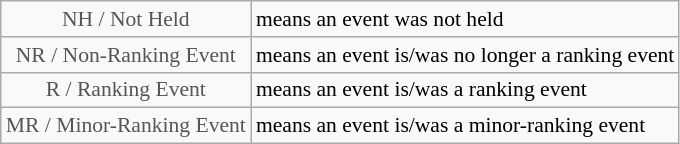<table class="wikitable" style="font-size:90%">
<tr>
<td style="text-align:center; color:#555555;" colspan="4">NH / Not Held</td>
<td>means an event was not held</td>
</tr>
<tr>
<td style="text-align:center; color:#555555;" colspan="4">NR / Non-Ranking Event</td>
<td>means an event is/was no longer a ranking event</td>
</tr>
<tr>
<td style="text-align:center; color:#555555;" colspan="4">R / Ranking Event</td>
<td>means an event is/was a ranking event</td>
</tr>
<tr>
<td style="text-align:center; color:#555555;" colspan="4">MR / Minor-Ranking Event</td>
<td>means an event is/was a minor-ranking event</td>
</tr>
</table>
